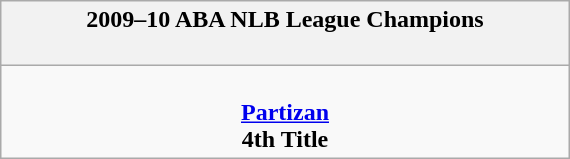<table class="wikitable" style="margin: 0 auto; width: 30%;">
<tr>
<th>2009–10 ABA NLB League Champions<br><br></th>
</tr>
<tr>
<td align=center><br><strong><a href='#'>Partizan</a></strong><br><strong>4th Title</strong></td>
</tr>
</table>
